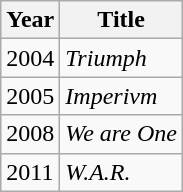<table class="wikitable">
<tr>
<th>Year</th>
<th>Title</th>
</tr>
<tr>
<td>2004</td>
<td><em>Triumph</em></td>
</tr>
<tr>
<td>2005</td>
<td><em>Imperivm</em></td>
</tr>
<tr>
<td>2008</td>
<td><em>We are One</em></td>
</tr>
<tr>
<td>2011</td>
<td><em>W.A.R.</em></td>
</tr>
</table>
